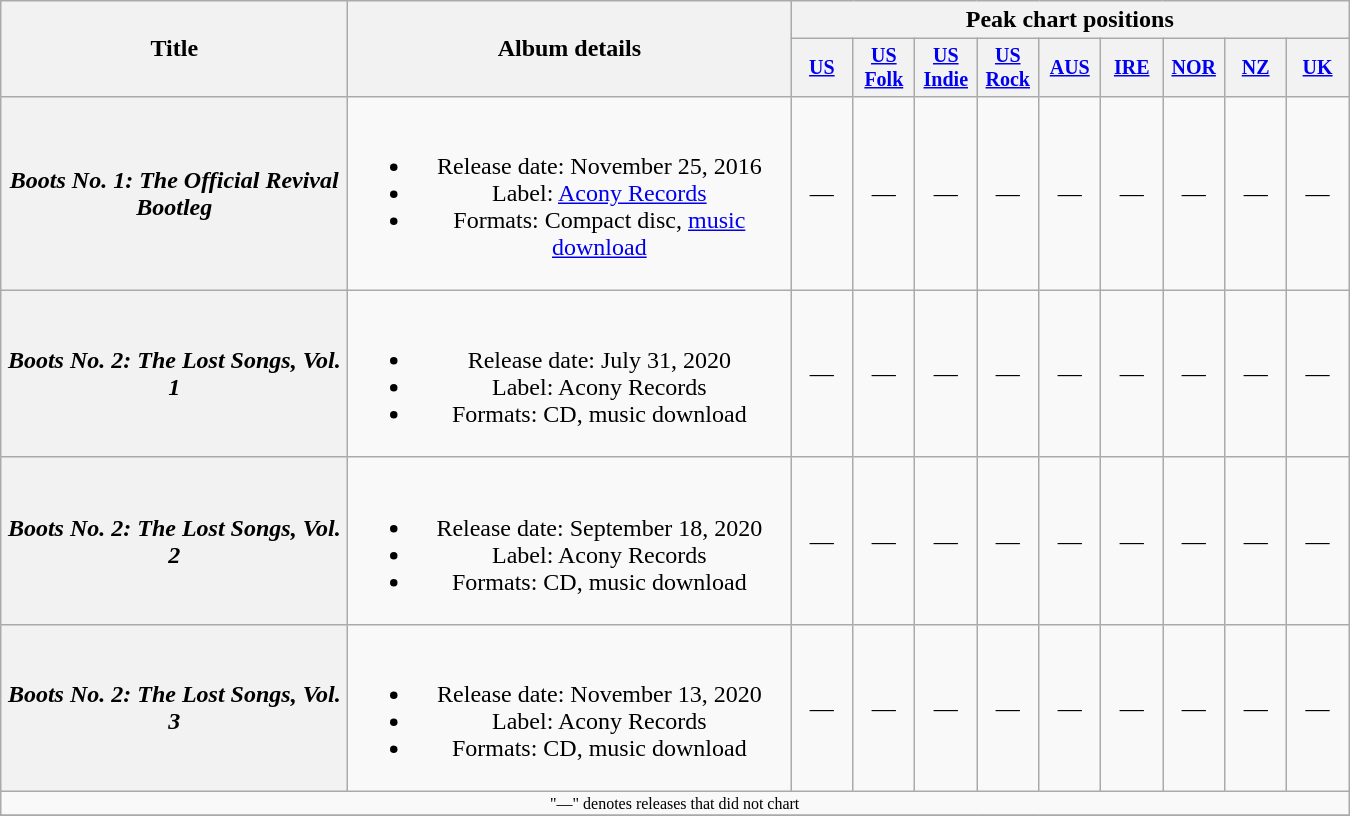<table class="wikitable plainrowheaders" style="text-align:center;">
<tr>
<th rowspan="2" style="width:14em;">Title</th>
<th rowspan="2" style="width:18em;">Album details</th>
<th colspan="9">Peak chart positions</th>
</tr>
<tr style="font-size:smaller;">
<th width="35"><a href='#'>US</a><br></th>
<th width="35"><a href='#'>US<br>Folk</a><br></th>
<th width="35"><a href='#'>US Indie</a><br></th>
<th width="35"><a href='#'>US Rock</a><br></th>
<th width="35"><a href='#'>AUS</a><br></th>
<th width="35"><a href='#'>IRE</a><br></th>
<th width="35"><a href='#'>NOR</a><br></th>
<th width="35"><a href='#'>NZ</a><br></th>
<th width="35"><a href='#'>UK</a><br></th>
</tr>
<tr>
<th scope="row"><em>Boots No. 1: The Official Revival Bootleg</em></th>
<td><br><ul><li>Release date: November 25, 2016</li><li>Label: <a href='#'>Acony Records</a></li><li>Formats: Compact disc, <a href='#'>music download</a></li></ul></td>
<td>—</td>
<td>—</td>
<td>—</td>
<td>—</td>
<td>—</td>
<td>—</td>
<td>—</td>
<td>—</td>
<td>—</td>
</tr>
<tr>
<th scope="row"><em>Boots No. 2: The Lost Songs, Vol. 1</em></th>
<td><br><ul><li>Release date: July 31, 2020</li><li>Label: Acony Records</li><li>Formats: CD, music download</li></ul></td>
<td>—</td>
<td>—</td>
<td>—</td>
<td>—</td>
<td>—</td>
<td>—</td>
<td>—</td>
<td>—</td>
<td>—</td>
</tr>
<tr>
<th scope="row"><em>Boots No. 2: The Lost Songs, Vol. 2</em></th>
<td><br><ul><li>Release date: September 18, 2020</li><li>Label: Acony Records</li><li>Formats: CD, music download</li></ul></td>
<td>—</td>
<td>—</td>
<td>—</td>
<td>—</td>
<td>—</td>
<td>—</td>
<td>—</td>
<td>—</td>
<td>—</td>
</tr>
<tr>
<th scope="row"><em>Boots No. 2: The Lost Songs, Vol. 3</em></th>
<td><br><ul><li>Release date: November 13, 2020</li><li>Label: Acony Records</li><li>Formats: CD, music download</li></ul></td>
<td>—</td>
<td>—</td>
<td>—</td>
<td>—</td>
<td>—</td>
<td>—</td>
<td>—</td>
<td>—</td>
<td>—</td>
</tr>
<tr>
<td colspan="15" style="font-size:8pt">"—" denotes releases that did not chart</td>
</tr>
<tr>
</tr>
</table>
